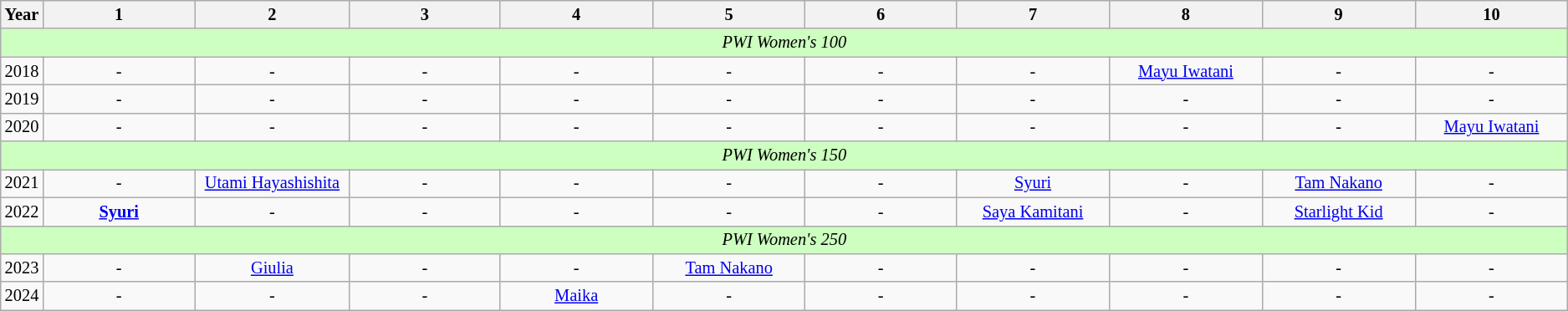<table class="wikitable" style="font-size:85%; text-align: center">
<tr>
<th>Year</th>
<th width="10%">1</th>
<th width="10%">2</th>
<th width="10%">3</th>
<th width="10%">4</th>
<th width="10%">5</th>
<th width="10%">6</th>
<th width="10%">7</th>
<th width="10%">8</th>
<th width="10%">9</th>
<th width="10%">10</th>
</tr>
<tr>
<td colspan="11" bgcolor="#CDFFC"><em>PWI Women's 100</em></td>
</tr>
<tr>
<td>2018</td>
<td>-</td>
<td>-</td>
<td>-</td>
<td>-</td>
<td>-</td>
<td>-</td>
<td>-</td>
<td><a href='#'>Mayu Iwatani</a></td>
<td>-</td>
<td>-</td>
</tr>
<tr>
<td>2019</td>
<td>-</td>
<td>-</td>
<td>-</td>
<td>-</td>
<td>-</td>
<td>-</td>
<td>-</td>
<td>-</td>
<td>-</td>
<td>-</td>
</tr>
<tr>
<td>2020</td>
<td>-</td>
<td>-</td>
<td>-</td>
<td>-</td>
<td>-</td>
<td>-</td>
<td>-</td>
<td>-</td>
<td>-</td>
<td><a href='#'>Mayu Iwatani</a></td>
</tr>
<tr>
<td colspan="11" bgcolor="#CDFFC"><em>PWI Women's 150</em></td>
</tr>
<tr>
<td>2021</td>
<td>-</td>
<td><a href='#'>Utami Hayashishita</a></td>
<td>-</td>
<td>-</td>
<td>-</td>
<td>-</td>
<td><a href='#'>Syuri</a></td>
<td>-</td>
<td><a href='#'>Tam Nakano</a></td>
<td>-</td>
</tr>
<tr>
<td>2022</td>
<td><strong><a href='#'>Syuri</a></strong></td>
<td>-</td>
<td>-</td>
<td>-</td>
<td>-</td>
<td>-</td>
<td><a href='#'>Saya Kamitani</a></td>
<td>-</td>
<td><a href='#'>Starlight Kid</a></td>
<td>-</td>
</tr>
<tr>
<td colspan="11" bgcolor="#CDFFC"><em>PWI Women's 250</em></td>
</tr>
<tr>
<td>2023</td>
<td>-</td>
<td><a href='#'>Giulia</a></td>
<td>-</td>
<td>-</td>
<td><a href='#'>Tam Nakano</a></td>
<td>-</td>
<td>-</td>
<td>-</td>
<td>-</td>
<td>-</td>
</tr>
<tr>
<td>2024</td>
<td>-</td>
<td>-</td>
<td>-</td>
<td><a href='#'>Maika</a></td>
<td>-</td>
<td>-</td>
<td>-</td>
<td>-</td>
<td>-</td>
<td>-</td>
</tr>
</table>
